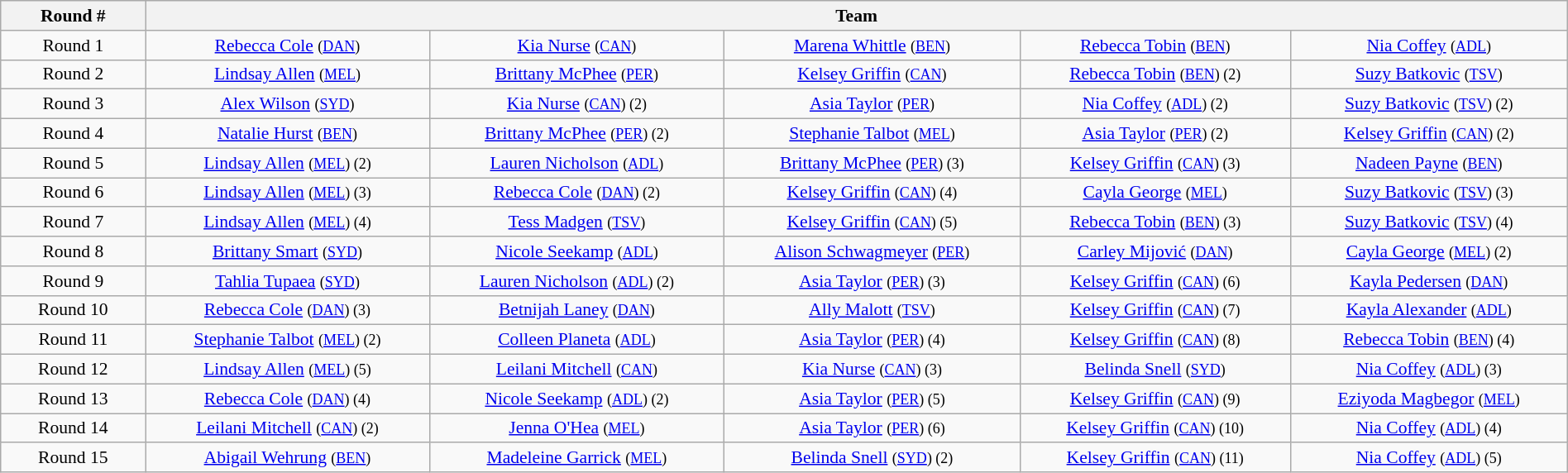<table class="wikitable" style="width: 100%; text-align:center; font-size:90%">
<tr>
<th rowspan=1 width=110>Round #</th>
<th colspan=5 width=50>Team</th>
</tr>
<tr>
<td>Round 1</td>
<td><a href='#'>Rebecca Cole</a> <small> (<a href='#'>DAN</a>) </small></td>
<td><a href='#'>Kia Nurse</a> <small>(<a href='#'>CAN</a>) </small></td>
<td><a href='#'>Marena Whittle</a> <small> (<a href='#'>BEN</a>)</small></td>
<td><a href='#'>Rebecca Tobin</a> <small> (<a href='#'>BEN</a>)</small></td>
<td><a href='#'>Nia Coffey</a> <small> (<a href='#'>ADL</a>)</small></td>
</tr>
<tr>
<td>Round 2</td>
<td><a href='#'>Lindsay Allen</a> <small> (<a href='#'>MEL</a>)</small></td>
<td><a href='#'>Brittany McPhee</a> <small> (<a href='#'>PER</a>) </small></td>
<td><a href='#'>Kelsey Griffin</a> <small>(<a href='#'>CAN</a>) </small></td>
<td><a href='#'>Rebecca Tobin</a> <small> (<a href='#'>BEN</a>) (2)</small></td>
<td><a href='#'>Suzy Batkovic</a> <small> (<a href='#'>TSV</a>) </small></td>
</tr>
<tr>
<td>Round 3</td>
<td><a href='#'>Alex Wilson</a> <small> (<a href='#'>SYD</a>) </small></td>
<td><a href='#'>Kia Nurse</a> <small>(<a href='#'>CAN</a>) (2)</small></td>
<td><a href='#'>Asia Taylor</a> <small> (<a href='#'>PER</a>) </small></td>
<td><a href='#'>Nia Coffey</a> <small> (<a href='#'>ADL</a>) (2)</small></td>
<td><a href='#'>Suzy Batkovic</a> <small> (<a href='#'>TSV</a>) (2)</small></td>
</tr>
<tr>
<td>Round 4</td>
<td><a href='#'>Natalie Hurst</a> <small> (<a href='#'>BEN</a>)</small></td>
<td><a href='#'>Brittany McPhee</a> <small> (<a href='#'>PER</a>) (2)</small></td>
<td><a href='#'>Stephanie Talbot</a> <small> (<a href='#'>MEL</a>)</small></td>
<td><a href='#'>Asia Taylor</a> <small> (<a href='#'>PER</a>) (2)</small></td>
<td><a href='#'>Kelsey Griffin</a> <small>(<a href='#'>CAN</a>) (2)</small></td>
</tr>
<tr>
<td>Round 5</td>
<td><a href='#'>Lindsay Allen</a> <small> (<a href='#'>MEL</a>) (2)</small></td>
<td><a href='#'>Lauren Nicholson</a> <small> (<a href='#'>ADL</a>)</small></td>
<td><a href='#'>Brittany McPhee</a> <small> (<a href='#'>PER</a>) (3)</small></td>
<td><a href='#'>Kelsey Griffin</a> <small>(<a href='#'>CAN</a>) (3)</small></td>
<td><a href='#'>Nadeen Payne</a> <small> (<a href='#'>BEN</a>)</small></td>
</tr>
<tr>
<td>Round 6</td>
<td><a href='#'>Lindsay Allen</a> <small> (<a href='#'>MEL</a>) (3)</small></td>
<td><a href='#'>Rebecca Cole</a> <small> (<a href='#'>DAN</a>) (2)</small></td>
<td><a href='#'>Kelsey Griffin</a> <small>(<a href='#'>CAN</a>) (4)</small></td>
<td><a href='#'>Cayla George</a> <small> (<a href='#'>MEL</a>)</small></td>
<td><a href='#'>Suzy Batkovic</a> <small> (<a href='#'>TSV</a>) (3)</small></td>
</tr>
<tr>
<td>Round 7</td>
<td><a href='#'>Lindsay Allen</a> <small> (<a href='#'>MEL</a>) (4)</small></td>
<td><a href='#'>Tess Madgen</a> <small> (<a href='#'>TSV</a>)</small></td>
<td><a href='#'>Kelsey Griffin</a> <small>(<a href='#'>CAN</a>) (5)</small></td>
<td><a href='#'>Rebecca Tobin</a> <small> (<a href='#'>BEN</a>) (3)</small></td>
<td><a href='#'>Suzy Batkovic</a> <small> (<a href='#'>TSV</a>) (4)</small></td>
</tr>
<tr>
<td>Round 8 </td>
<td><a href='#'>Brittany Smart</a> <small> (<a href='#'>SYD</a>) </small></td>
<td><a href='#'>Nicole Seekamp</a> <small> (<a href='#'>ADL</a>)</small></td>
<td><a href='#'>Alison Schwagmeyer</a> <small> (<a href='#'>PER</a>)</small></td>
<td><a href='#'>Carley Mijović</a> <small> (<a href='#'>DAN</a>) </small></td>
<td><a href='#'>Cayla George</a> <small> (<a href='#'>MEL</a>) (2)</small></td>
</tr>
<tr>
<td>Round 9 </td>
<td><a href='#'>Tahlia Tupaea</a> <small> (<a href='#'>SYD</a>) </small></td>
<td><a href='#'>Lauren Nicholson</a> <small> (<a href='#'>ADL</a>) (2)</small></td>
<td><a href='#'>Asia Taylor</a> <small> (<a href='#'>PER</a>) (3)</small></td>
<td><a href='#'>Kelsey Griffin</a> <small>(<a href='#'>CAN</a>) (6)</small></td>
<td><a href='#'>Kayla Pedersen</a> <small> (<a href='#'>DAN</a>)</small></td>
</tr>
<tr>
<td>Round 10 </td>
<td><a href='#'>Rebecca Cole</a> <small> (<a href='#'>DAN</a>) (3)</small></td>
<td><a href='#'>Betnijah Laney</a> <small> (<a href='#'>DAN</a>)</small></td>
<td><a href='#'>Ally Malott</a> <small> (<a href='#'>TSV</a>) </small></td>
<td><a href='#'>Kelsey Griffin</a> <small>(<a href='#'>CAN</a>) (7)</small></td>
<td><a href='#'>Kayla Alexander</a> <small> (<a href='#'>ADL</a>)</small></td>
</tr>
<tr>
<td>Round 11 </td>
<td><a href='#'>Stephanie Talbot</a> <small> (<a href='#'>MEL</a>) (2)</small></td>
<td><a href='#'>Colleen Planeta</a> <small> (<a href='#'>ADL</a>)</small></td>
<td><a href='#'>Asia Taylor</a> <small> (<a href='#'>PER</a>) (4)</small></td>
<td><a href='#'>Kelsey Griffin</a> <small>(<a href='#'>CAN</a>) (8)</small></td>
<td><a href='#'>Rebecca Tobin</a> <small> (<a href='#'>BEN</a>) (4)</small></td>
</tr>
<tr>
<td>Round 12</td>
<td><a href='#'>Lindsay Allen</a> <small> (<a href='#'>MEL</a>) (5)</small></td>
<td><a href='#'>Leilani Mitchell</a> <small>(<a href='#'>CAN</a>)</small></td>
<td><a href='#'>Kia Nurse</a> <small>(<a href='#'>CAN</a>) (3)</small></td>
<td><a href='#'>Belinda Snell</a> <small> (<a href='#'>SYD</a>) </small></td>
<td><a href='#'>Nia Coffey</a> <small> (<a href='#'>ADL</a>) (3)</small></td>
</tr>
<tr>
<td>Round 13</td>
<td><a href='#'>Rebecca Cole</a> <small> (<a href='#'>DAN</a>) (4)</small></td>
<td><a href='#'>Nicole Seekamp</a> <small> (<a href='#'>ADL</a>) (2)</small></td>
<td><a href='#'>Asia Taylor</a> <small> (<a href='#'>PER</a>) (5)</small></td>
<td><a href='#'>Kelsey Griffin</a> <small>(<a href='#'>CAN</a>) (9)</small></td>
<td><a href='#'>Eziyoda Magbegor</a> <small> (<a href='#'>MEL</a>)</small></td>
</tr>
<tr>
<td>Round 14</td>
<td><a href='#'>Leilani Mitchell</a> <small>(<a href='#'>CAN</a>) (2)</small></td>
<td><a href='#'>Jenna O'Hea</a> <small> (<a href='#'>MEL</a>)</small></td>
<td><a href='#'>Asia Taylor</a> <small> (<a href='#'>PER</a>) (6)</small></td>
<td><a href='#'>Kelsey Griffin</a> <small>(<a href='#'>CAN</a>) (10)</small></td>
<td><a href='#'>Nia Coffey</a> <small> (<a href='#'>ADL</a>) (4)</small></td>
</tr>
<tr>
<td>Round 15</td>
<td><a href='#'>Abigail Wehrung</a> <small> (<a href='#'>BEN</a>)</small></td>
<td><a href='#'>Madeleine Garrick</a> <small> (<a href='#'>MEL</a>)</small></td>
<td><a href='#'>Belinda Snell</a> <small> (<a href='#'>SYD</a>) (2) </small></td>
<td><a href='#'>Kelsey Griffin</a> <small>(<a href='#'>CAN</a>) (11)</small></td>
<td><a href='#'>Nia Coffey</a> <small> (<a href='#'>ADL</a>) (5)</small></td>
</tr>
</table>
